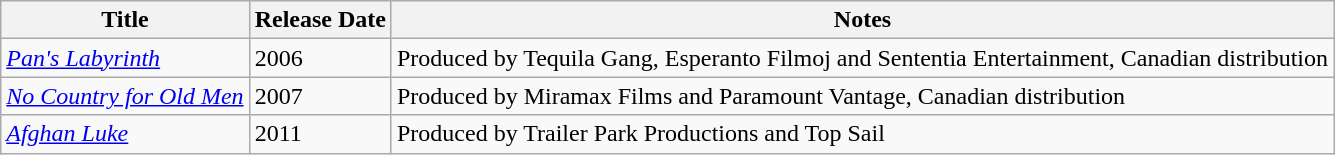<table class="wikitable sortable">
<tr>
<th>Title</th>
<th>Release Date</th>
<th>Notes</th>
</tr>
<tr>
<td><em><a href='#'>Pan's Labyrinth</a></em></td>
<td>2006</td>
<td>Produced by Tequila Gang, Esperanto Filmoj and Sententia Entertainment, Canadian distribution</td>
</tr>
<tr>
<td><em><a href='#'>No Country for Old Men</a></em></td>
<td>2007</td>
<td>Produced by Miramax Films and Paramount Vantage, Canadian distribution</td>
</tr>
<tr>
<td><em><a href='#'>Afghan Luke</a></em></td>
<td>2011</td>
<td>Produced by Trailer Park Productions and Top Sail</td>
</tr>
</table>
